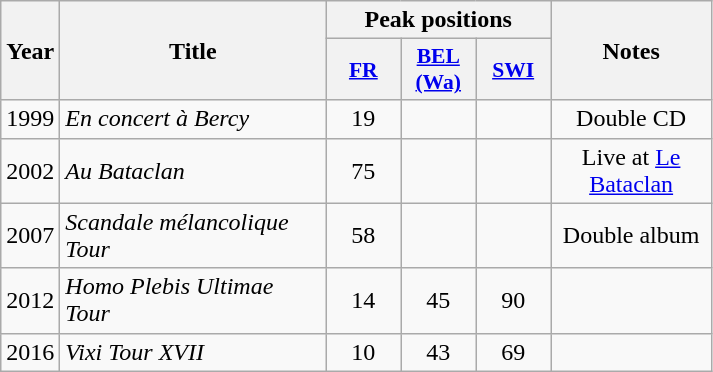<table class="wikitable">
<tr>
<th align="center" rowspan="2" width="10">Year</th>
<th align="center" rowspan="2" width="170">Title</th>
<th align="center" colspan="3" width="20">Peak positions</th>
<th align="center" rowspan="2" width="100">Notes</th>
</tr>
<tr>
<th scope="col" style="width:3em;font-size:90%;"><a href='#'>FR</a><br></th>
<th scope="col" style="width:3em;font-size:90%;"><a href='#'>BEL<br>(Wa)</a><br></th>
<th scope="col" style="width:3em;font-size:90%;"><a href='#'>SWI</a><br></th>
</tr>
<tr>
<td style="text-align:center;">1999</td>
<td><em>En concert à Bercy</em></td>
<td style="text-align:center;">19</td>
<td style="text-align:center;"></td>
<td style="text-align:center;"></td>
<td style="text-align:center;">Double CD</td>
</tr>
<tr>
<td style="text-align:center;">2002</td>
<td><em>Au Bataclan</em></td>
<td style="text-align:center;">75</td>
<td style="text-align:center;"></td>
<td style="text-align:center;"></td>
<td style="text-align:center;">Live at <a href='#'>Le Bataclan</a></td>
</tr>
<tr>
<td style="text-align:center;">2007</td>
<td><em>Scandale mélancolique Tour</em></td>
<td style="text-align:center;">58</td>
<td style="text-align:center;"></td>
<td style="text-align:center;"></td>
<td style="text-align:center;">Double album</td>
</tr>
<tr>
<td style="text-align:center;">2012</td>
<td><em>Homo Plebis Ultimae Tour</em></td>
<td style="text-align:center;">14</td>
<td style="text-align:center;">45</td>
<td style="text-align:center;">90</td>
<td style="text-align:center;"></td>
</tr>
<tr>
<td style="text-align:center;">2016</td>
<td><em>Vixi Tour XVII</em></td>
<td style="text-align:center;">10</td>
<td style="text-align:center;">43</td>
<td style="text-align:center;">69</td>
<td style="text-align:center;"></td>
</tr>
</table>
